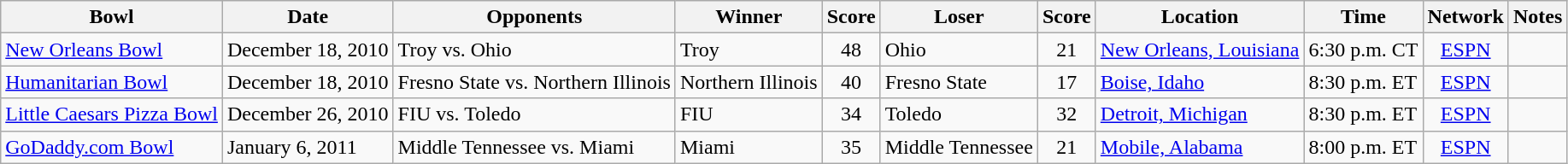<table class="wikitable">
<tr>
<th>Bowl</th>
<th>Date</th>
<th>Opponents</th>
<th>Winner</th>
<th>Score</th>
<th>Loser</th>
<th>Score</th>
<th>Location</th>
<th>Time</th>
<th>Network</th>
<th>Notes</th>
</tr>
<tr>
<td><a href='#'>New Orleans Bowl</a></td>
<td>December 18, 2010</td>
<td>Troy vs. Ohio</td>
<td>Troy</td>
<td align=center>48</td>
<td>Ohio</td>
<td align=center>21</td>
<td><a href='#'>New Orleans, Louisiana</a></td>
<td>6:30 p.m. CT</td>
<td align=center><a href='#'>ESPN</a></td>
<td align=center></td>
</tr>
<tr>
<td><a href='#'>Humanitarian Bowl</a></td>
<td>December 18, 2010</td>
<td>Fresno State vs. Northern Illinois</td>
<td>Northern Illinois</td>
<td align=center>40</td>
<td>Fresno State</td>
<td align=center>17</td>
<td><a href='#'>Boise, Idaho</a></td>
<td>8:30 p.m. ET</td>
<td align=center><a href='#'>ESPN</a></td>
<td align=center></td>
</tr>
<tr>
<td><a href='#'>Little Caesars Pizza Bowl</a></td>
<td>December 26, 2010</td>
<td>FIU vs. Toledo</td>
<td>FIU</td>
<td align=center>34</td>
<td>Toledo</td>
<td align=center>32</td>
<td><a href='#'>Detroit, Michigan</a></td>
<td>8:30 p.m. ET</td>
<td align=center><a href='#'>ESPN</a></td>
<td align=center></td>
</tr>
<tr>
<td><a href='#'>GoDaddy.com Bowl</a></td>
<td>January 6, 2011</td>
<td>Middle Tennessee vs. Miami</td>
<td>Miami</td>
<td align=center>35</td>
<td>Middle Tennessee</td>
<td align=center>21</td>
<td><a href='#'>Mobile, Alabama</a></td>
<td>8:00 p.m. ET</td>
<td align=center><a href='#'>ESPN</a></td>
<td align=center></td>
</tr>
</table>
